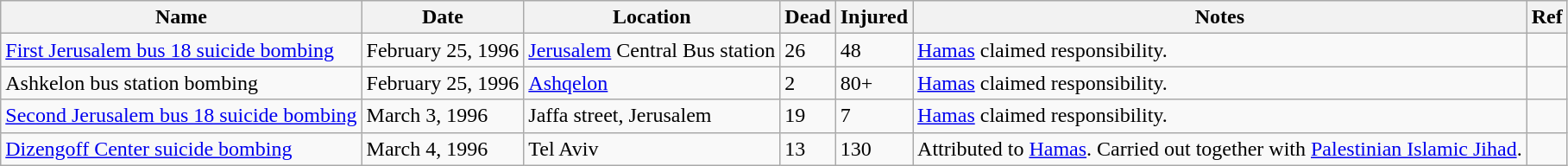<table class="wikitable">
<tr>
<th>Name</th>
<th>Date</th>
<th>Location</th>
<th>Dead</th>
<th>Injured</th>
<th>Notes</th>
<th>Ref</th>
</tr>
<tr>
<td><a href='#'>First Jerusalem bus 18 suicide bombing</a></td>
<td>February 25, 1996</td>
<td><a href='#'>Jerusalem</a> Central Bus station</td>
<td>26</td>
<td>48</td>
<td><a href='#'>Hamas</a> claimed responsibility.</td>
<td></td>
</tr>
<tr>
<td>Ashkelon bus station bombing</td>
<td>February 25, 1996</td>
<td><a href='#'>Ashqelon</a></td>
<td>2</td>
<td>80+</td>
<td><a href='#'>Hamas</a> claimed responsibility.</td>
<td></td>
</tr>
<tr>
<td><a href='#'>Second Jerusalem bus 18 suicide bombing</a></td>
<td>March 3, 1996</td>
<td>Jaffa street, Jerusalem</td>
<td>19</td>
<td>7</td>
<td><a href='#'>Hamas</a> claimed responsibility.</td>
<td></td>
</tr>
<tr>
<td><a href='#'>Dizengoff Center suicide bombing</a></td>
<td>March 4, 1996</td>
<td>Tel Aviv</td>
<td>13</td>
<td>130</td>
<td>Attributed to <a href='#'>Hamas</a>. Carried out together with <a href='#'>Palestinian Islamic Jihad</a>.</td>
<td></td>
</tr>
</table>
